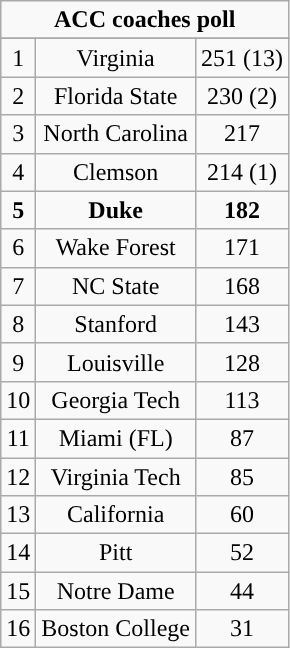<table class="wikitable" style="display: inline-table;">
<tr>
<td align="center" Colspan="3"><strong>ACC coaches poll</strong></td>
</tr>
<tr align="center">
</tr>
<tr align="center">
<td>1</td>
<td>Virginia</td>
<td>251 (13)</td>
</tr>
<tr align="center">
<td>2</td>
<td>Florida State</td>
<td>230 (2)</td>
</tr>
<tr align="center">
<td>3</td>
<td>North Carolina</td>
<td>217</td>
</tr>
<tr align="center">
<td>4</td>
<td>Clemson</td>
<td>214 (1)</td>
</tr>
<tr align="center">
<td><strong>5</strong></td>
<td><strong>Duke</strong></td>
<td><strong>182</strong></td>
</tr>
<tr align="center">
<td>6</td>
<td>Wake Forest</td>
<td>171</td>
</tr>
<tr align="center">
<td>7</td>
<td>NC State</td>
<td>168</td>
</tr>
<tr align="center">
<td>8</td>
<td>Stanford</td>
<td>143</td>
</tr>
<tr align="center">
<td>9</td>
<td>Louisville</td>
<td>128</td>
</tr>
<tr align="center">
<td>10</td>
<td>Georgia Tech</td>
<td>113</td>
</tr>
<tr align="center">
<td>11</td>
<td>Miami (FL)</td>
<td>87</td>
</tr>
<tr align="center">
<td>12</td>
<td>Virginia Tech</td>
<td>85</td>
</tr>
<tr align="center">
<td>13</td>
<td>California</td>
<td>60</td>
</tr>
<tr align="center">
<td>14</td>
<td>Pitt</td>
<td>52</td>
</tr>
<tr align="center">
<td>15</td>
<td>Notre Dame</td>
<td>44</td>
</tr>
<tr align="center">
<td>16</td>
<td>Boston College</td>
<td>31</td>
</tr>
</table>
